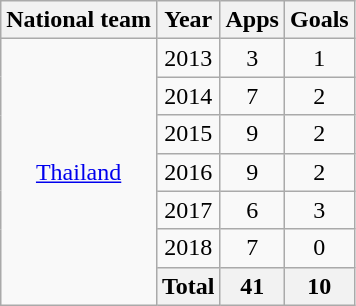<table class="wikitable" style="text-align:center">
<tr>
<th>National team</th>
<th>Year</th>
<th>Apps</th>
<th>Goals</th>
</tr>
<tr>
<td rowspan="8" valign="center"><a href='#'>Thailand</a></td>
<td>2013</td>
<td>3</td>
<td>1</td>
</tr>
<tr>
<td>2014</td>
<td>7</td>
<td>2</td>
</tr>
<tr>
<td>2015</td>
<td>9</td>
<td>2</td>
</tr>
<tr>
<td>2016</td>
<td>9</td>
<td>2</td>
</tr>
<tr>
<td>2017</td>
<td>6</td>
<td>3</td>
</tr>
<tr>
<td>2018</td>
<td>7</td>
<td>0</td>
</tr>
<tr>
<th>Total</th>
<th>41</th>
<th>10</th>
</tr>
</table>
